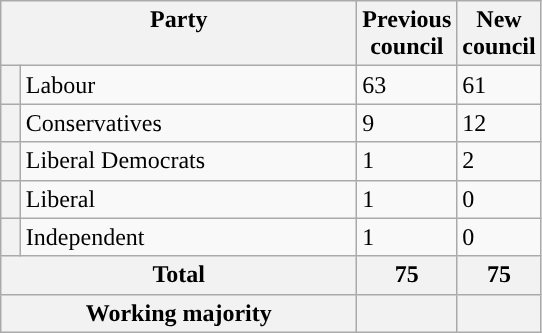<table class="wikitable">
<tr>
<th colspan="2" valign="top" style="width: 230px">Party</th>
<th valign="top" style="width: 30px">Previous council</th>
<th valign="top" style="width: 30px">New council</th>
</tr>
<tr>
<th style="background-color: "></th>
<td>Labour</td>
<td>63</td>
<td>61</td>
</tr>
<tr>
<th style="background-color: "></th>
<td>Conservatives</td>
<td>9</td>
<td>12</td>
</tr>
<tr>
<th style="background-color: "></th>
<td>Liberal Democrats</td>
<td>1</td>
<td>2</td>
</tr>
<tr>
<th style="background-color: "></th>
<td>Liberal</td>
<td>1</td>
<td>0</td>
</tr>
<tr>
<th style="background-color: "></th>
<td>Independent</td>
<td>1</td>
<td>0</td>
</tr>
<tr>
<th colspan="2">Total</th>
<th style="text-align: center">75</th>
<th>75</th>
</tr>
<tr>
<th colspan="2">Working majority</th>
<th></th>
<th></th>
</tr>
</table>
